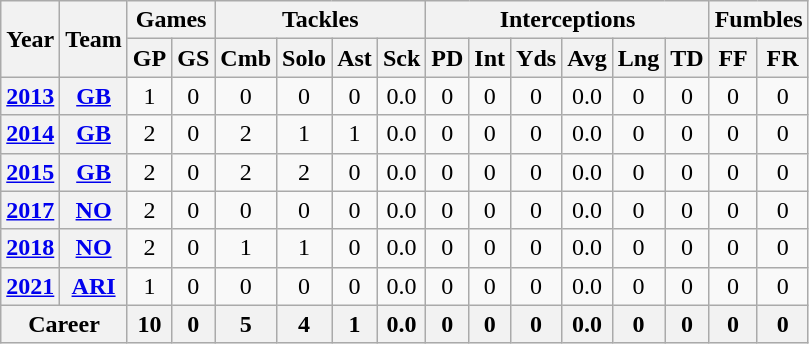<table class="wikitable" style="text-align: center;">
<tr>
<th rowspan="2">Year</th>
<th rowspan="2">Team</th>
<th colspan="2">Games</th>
<th colspan="4">Tackles</th>
<th colspan="6">Interceptions</th>
<th colspan="2">Fumbles</th>
</tr>
<tr>
<th>GP</th>
<th>GS</th>
<th>Cmb</th>
<th>Solo</th>
<th>Ast</th>
<th>Sck</th>
<th>PD</th>
<th>Int</th>
<th>Yds</th>
<th>Avg</th>
<th>Lng</th>
<th>TD</th>
<th>FF</th>
<th>FR</th>
</tr>
<tr>
<th><a href='#'>2013</a></th>
<th><a href='#'>GB</a></th>
<td>1</td>
<td>0</td>
<td>0</td>
<td>0</td>
<td>0</td>
<td>0.0</td>
<td>0</td>
<td>0</td>
<td>0</td>
<td>0.0</td>
<td>0</td>
<td>0</td>
<td>0</td>
<td>0</td>
</tr>
<tr>
<th><a href='#'>2014</a></th>
<th><a href='#'>GB</a></th>
<td>2</td>
<td>0</td>
<td>2</td>
<td>1</td>
<td>1</td>
<td>0.0</td>
<td>0</td>
<td>0</td>
<td>0</td>
<td>0.0</td>
<td>0</td>
<td>0</td>
<td>0</td>
<td>0</td>
</tr>
<tr>
<th><a href='#'>2015</a></th>
<th><a href='#'>GB</a></th>
<td>2</td>
<td>0</td>
<td>2</td>
<td>2</td>
<td>0</td>
<td>0.0</td>
<td>0</td>
<td>0</td>
<td>0</td>
<td>0.0</td>
<td>0</td>
<td>0</td>
<td>0</td>
<td>0</td>
</tr>
<tr>
<th><a href='#'>2017</a></th>
<th><a href='#'>NO</a></th>
<td>2</td>
<td>0</td>
<td>0</td>
<td>0</td>
<td>0</td>
<td>0.0</td>
<td>0</td>
<td>0</td>
<td>0</td>
<td>0.0</td>
<td>0</td>
<td>0</td>
<td>0</td>
<td>0</td>
</tr>
<tr>
<th><a href='#'>2018</a></th>
<th><a href='#'>NO</a></th>
<td>2</td>
<td>0</td>
<td>1</td>
<td>1</td>
<td>0</td>
<td>0.0</td>
<td>0</td>
<td>0</td>
<td>0</td>
<td>0.0</td>
<td>0</td>
<td>0</td>
<td>0</td>
<td>0</td>
</tr>
<tr>
<th><a href='#'>2021</a></th>
<th><a href='#'>ARI</a></th>
<td>1</td>
<td>0</td>
<td>0</td>
<td>0</td>
<td>0</td>
<td>0.0</td>
<td>0</td>
<td>0</td>
<td>0</td>
<td>0.0</td>
<td>0</td>
<td>0</td>
<td>0</td>
<td>0</td>
</tr>
<tr>
<th colspan="2">Career</th>
<th>10</th>
<th>0</th>
<th>5</th>
<th>4</th>
<th>1</th>
<th>0.0</th>
<th>0</th>
<th>0</th>
<th>0</th>
<th>0.0</th>
<th>0</th>
<th>0</th>
<th>0</th>
<th>0</th>
</tr>
</table>
